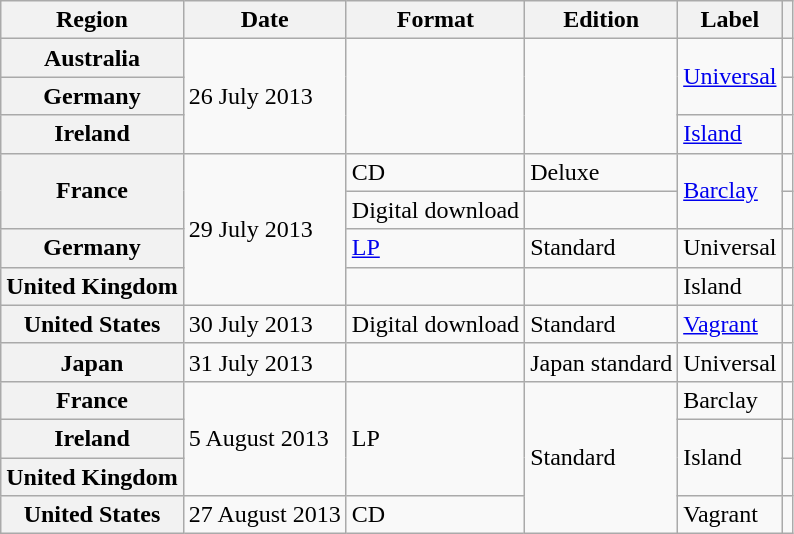<table class="wikitable plainrowheaders">
<tr>
<th scope="col">Region</th>
<th scope="col">Date</th>
<th scope="col">Format</th>
<th scope="col">Edition</th>
<th scope="col">Label</th>
<th scope="col"></th>
</tr>
<tr>
<th scope="row">Australia</th>
<td rowspan="3">26 July 2013</td>
<td rowspan="3"></td>
<td rowspan="3"></td>
<td rowspan="2"><a href='#'>Universal</a></td>
<td align="center"></td>
</tr>
<tr>
<th scope="row">Germany</th>
<td align="center"></td>
</tr>
<tr>
<th scope="row">Ireland</th>
<td><a href='#'>Island</a></td>
<td align="center"></td>
</tr>
<tr>
<th scope="row" rowspan="2">France</th>
<td rowspan="4">29 July 2013</td>
<td>CD</td>
<td>Deluxe</td>
<td rowspan="2"><a href='#'>Barclay</a></td>
<td align="center"></td>
</tr>
<tr>
<td>Digital download</td>
<td></td>
<td align="center"></td>
</tr>
<tr>
<th scope="row">Germany</th>
<td><a href='#'>LP</a></td>
<td>Standard</td>
<td>Universal</td>
<td align="center"></td>
</tr>
<tr>
<th scope="row">United Kingdom</th>
<td></td>
<td></td>
<td>Island</td>
<td align="center"></td>
</tr>
<tr>
<th scope="row">United States</th>
<td>30 July 2013</td>
<td>Digital download</td>
<td>Standard</td>
<td><a href='#'>Vagrant</a></td>
<td align="center"></td>
</tr>
<tr>
<th scope="row">Japan</th>
<td>31 July 2013</td>
<td></td>
<td>Japan standard</td>
<td>Universal</td>
<td align="center"></td>
</tr>
<tr>
<th scope="row">France</th>
<td rowspan="3">5 August 2013</td>
<td rowspan="3">LP</td>
<td rowspan="4">Standard</td>
<td>Barclay</td>
<td align="center"></td>
</tr>
<tr>
<th scope="row">Ireland</th>
<td rowspan="2">Island</td>
<td align="center"></td>
</tr>
<tr>
<th scope="row">United Kingdom</th>
<td align="center"></td>
</tr>
<tr>
<th scope="row">United States</th>
<td>27 August 2013</td>
<td>CD</td>
<td>Vagrant</td>
<td align="center"></td>
</tr>
</table>
